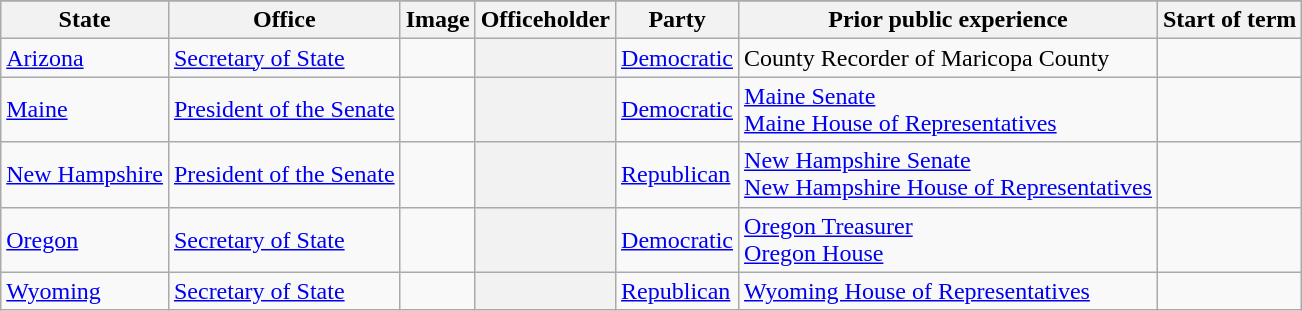<table class="sortable wikitable">
<tr>
</tr>
<tr>
<th scope="col">State</th>
<th scope="col">Office</th>
<th scope="col" class=unsortable>Image</th>
<th scope="col">Officeholder</th>
<th scope="col">Party</th>
<th scope="col">Prior public experience</th>
<th scope="col">Start of term</th>
</tr>
<tr>
<td><a href='#'>Arizona</a></td>
<td><a href='#'>Secretary of State</a></td>
<td></td>
<th scope="row"></th>
<td><a href='#'>Democratic</a></td>
<td>County Recorder of Maricopa County</td>
<td></td>
</tr>
<tr>
<td><a href='#'>Maine</a></td>
<td><a href='#'>President of the Senate</a></td>
<td></td>
<th scope="row"></th>
<td><a href='#'>Democratic</a></td>
<td><a href='#'>Maine Senate</a><br><a href='#'>Maine House of Representatives</a></td>
<td></td>
</tr>
<tr>
<td><a href='#'>New Hampshire</a></td>
<td><a href='#'>President of the Senate</a></td>
<td></td>
<th scope="row"></th>
<td><a href='#'>Republican</a></td>
<td><a href='#'>New Hampshire Senate</a><br><a href='#'>New Hampshire House of Representatives</a></td>
<td></td>
</tr>
<tr>
<td><a href='#'>Oregon</a></td>
<td><a href='#'>Secretary of State</a></td>
<td></td>
<th scope="row"></th>
<td><a href='#'>Democratic</a></td>
<td><a href='#'>Oregon Treasurer</a><br><a href='#'>Oregon House</a></td>
<td></td>
</tr>
<tr>
<td><a href='#'>Wyoming</a></td>
<td><a href='#'>Secretary of State</a></td>
<td></td>
<th scope="row"></th>
<td><a href='#'>Republican</a></td>
<td><a href='#'>Wyoming House of Representatives</a></td>
<td></td>
</tr>
</table>
